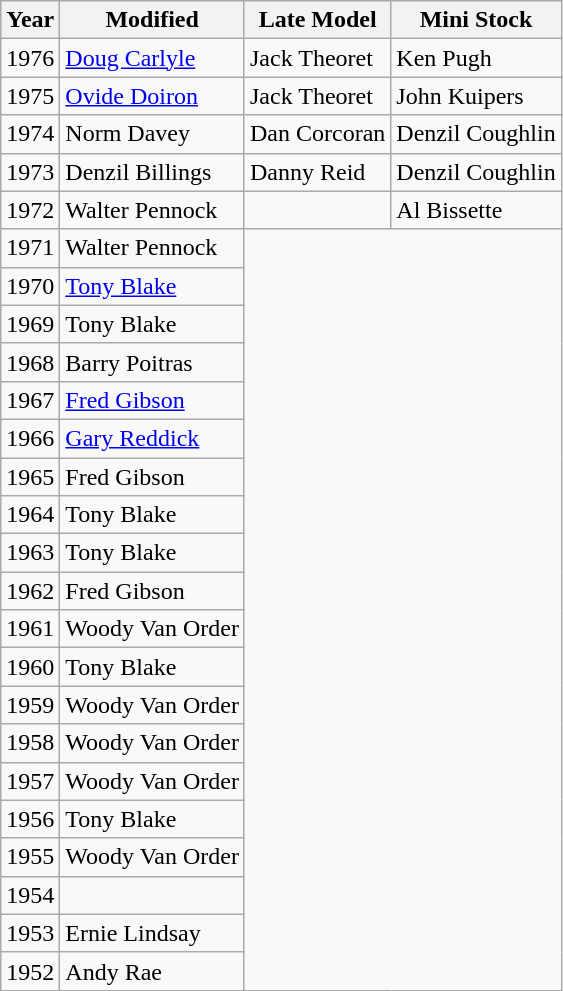<table class="wikitable">
<tr>
<th>Year</th>
<th>Modified</th>
<th>Late Model</th>
<th>Mini Stock</th>
</tr>
<tr>
<td>1976</td>
<td><a href='#'>Doug  Carlyle</a></td>
<td>Jack  Theoret</td>
<td>Ken  Pugh</td>
</tr>
<tr>
<td>1975</td>
<td><a href='#'>Ovide  Doiron</a></td>
<td>Jack  Theoret</td>
<td>John  Kuipers</td>
</tr>
<tr>
<td>1974</td>
<td>Norm  Davey</td>
<td>Dan  Corcoran</td>
<td>Denzil  Coughlin</td>
</tr>
<tr>
<td>1973</td>
<td>Denzil  Billings</td>
<td>Danny  Reid</td>
<td>Denzil  Coughlin</td>
</tr>
<tr>
<td>1972</td>
<td>Walter  Pennock</td>
<td></td>
<td>Al  Bissette</td>
</tr>
<tr>
<td>1971</td>
<td>Walter  Pennock</td>
<td colspan="2" rowspan="20"></td>
</tr>
<tr>
<td>1970</td>
<td><a href='#'>Tony  Blake</a></td>
</tr>
<tr>
<td>1969</td>
<td>Tony  Blake</td>
</tr>
<tr>
<td>1968</td>
<td>Barry  Poitras</td>
</tr>
<tr>
<td>1967</td>
<td><a href='#'>Fred  Gibson</a></td>
</tr>
<tr>
<td>1966</td>
<td><a href='#'>Gary  Reddick</a></td>
</tr>
<tr>
<td>1965</td>
<td>Fred  Gibson</td>
</tr>
<tr>
<td>1964</td>
<td>Tony  Blake</td>
</tr>
<tr>
<td>1963</td>
<td>Tony  Blake</td>
</tr>
<tr>
<td>1962</td>
<td>Fred  Gibson</td>
</tr>
<tr>
<td>1961</td>
<td>Woody  Van Order</td>
</tr>
<tr>
<td>1960</td>
<td>Tony  Blake</td>
</tr>
<tr>
<td>1959</td>
<td>Woody  Van Order</td>
</tr>
<tr>
<td>1958</td>
<td>Woody  Van Order</td>
</tr>
<tr>
<td>1957</td>
<td>Woody  Van Order</td>
</tr>
<tr>
<td>1956</td>
<td>Tony  Blake</td>
</tr>
<tr>
<td>1955</td>
<td>Woody  Van Order</td>
</tr>
<tr>
<td>1954</td>
<td></td>
</tr>
<tr>
<td>1953</td>
<td>Ernie  Lindsay</td>
</tr>
<tr>
<td>1952</td>
<td>Andy  Rae</td>
</tr>
</table>
